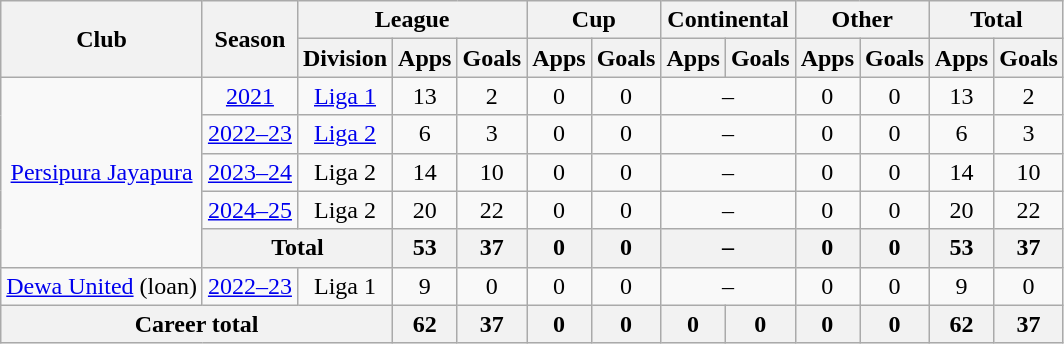<table class="wikitable" style="text-align: center">
<tr>
<th rowspan="2">Club</th>
<th rowspan="2">Season</th>
<th colspan="3">League</th>
<th colspan="2">Cup</th>
<th colspan="2">Continental</th>
<th colspan="2">Other</th>
<th colspan="2">Total</th>
</tr>
<tr>
<th>Division</th>
<th>Apps</th>
<th>Goals</th>
<th>Apps</th>
<th>Goals</th>
<th>Apps</th>
<th>Goals</th>
<th>Apps</th>
<th>Goals</th>
<th>Apps</th>
<th>Goals</th>
</tr>
<tr>
<td rowspan="5"><a href='#'>Persipura Jayapura</a></td>
<td><a href='#'>2021</a></td>
<td rowspan="1" valign="center"><a href='#'>Liga 1</a></td>
<td>13</td>
<td>2</td>
<td>0</td>
<td>0</td>
<td colspan="2">–</td>
<td>0</td>
<td>0</td>
<td>13</td>
<td>2</td>
</tr>
<tr>
<td><a href='#'>2022–23</a></td>
<td rowspan="1" valign="center"><a href='#'>Liga 2</a></td>
<td>6</td>
<td>3</td>
<td>0</td>
<td>0</td>
<td colspan="2">–</td>
<td>0</td>
<td>0</td>
<td>6</td>
<td>3</td>
</tr>
<tr>
<td><a href='#'>2023–24</a></td>
<td rowspan="1">Liga 2</td>
<td>14</td>
<td>10</td>
<td>0</td>
<td>0</td>
<td colspan="2">–</td>
<td>0</td>
<td>0</td>
<td>14</td>
<td>10</td>
</tr>
<tr>
<td><a href='#'>2024–25</a></td>
<td rowspan="1">Liga 2</td>
<td>20</td>
<td>22</td>
<td>0</td>
<td>0</td>
<td colspan="2">–</td>
<td>0</td>
<td>0</td>
<td>20</td>
<td>22</td>
</tr>
<tr>
<th colspan="2">Total</th>
<th>53</th>
<th>37</th>
<th>0</th>
<th>0</th>
<th colspan="2">–</th>
<th>0</th>
<th>0</th>
<th>53</th>
<th>37</th>
</tr>
<tr>
<td rowspan="1"><a href='#'>Dewa United</a> (loan)</td>
<td><a href='#'>2022–23</a></td>
<td rowspan="1">Liga 1</td>
<td>9</td>
<td>0</td>
<td>0</td>
<td>0</td>
<td colspan="2">–</td>
<td>0</td>
<td>0</td>
<td>9</td>
<td>0</td>
</tr>
<tr>
<th colspan=3>Career total</th>
<th>62</th>
<th>37</th>
<th>0</th>
<th>0</th>
<th>0</th>
<th>0</th>
<th>0</th>
<th>0</th>
<th>62</th>
<th>37</th>
</tr>
</table>
